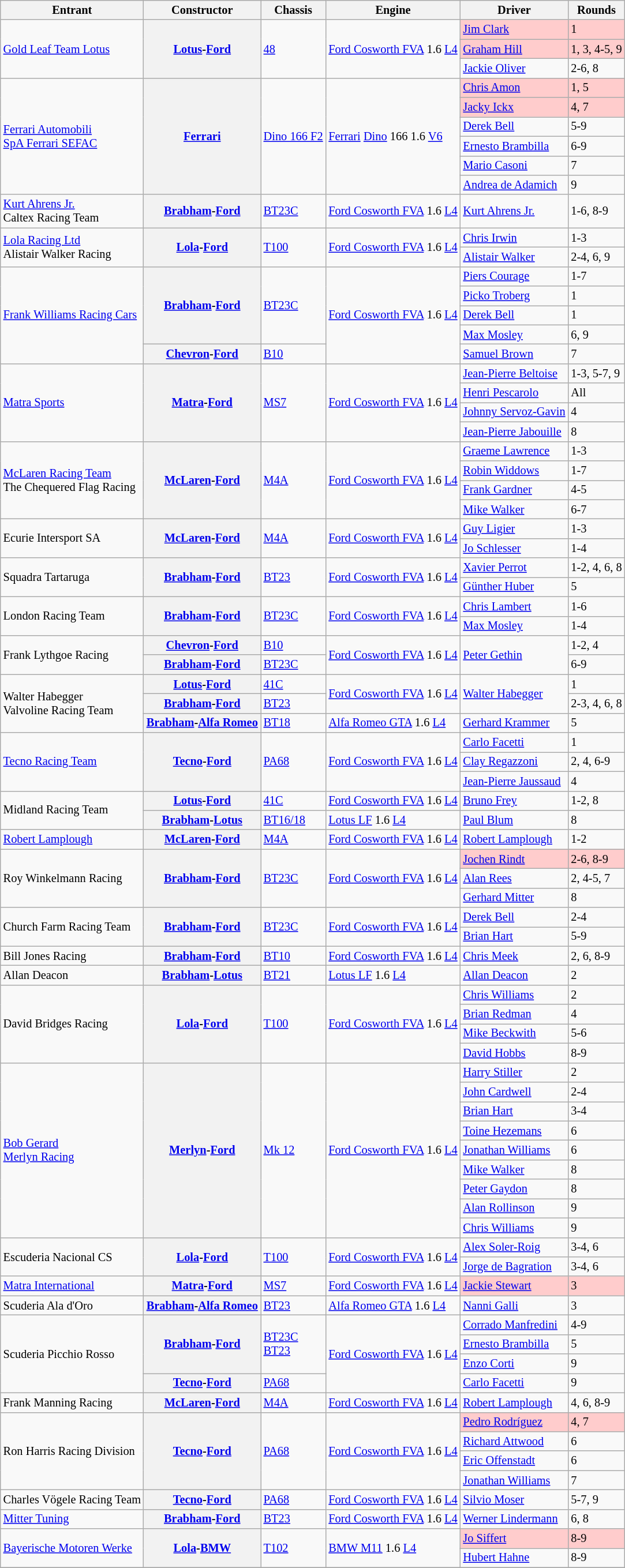<table class="wikitable" style="font-size: 85%">
<tr>
<th>Entrant</th>
<th>Constructor</th>
<th>Chassis</th>
<th>Engine</th>
<th>Driver</th>
<th>Rounds</th>
</tr>
<tr>
<td rowspan=3> <a href='#'>Gold Leaf Team Lotus</a></td>
<th rowspan=3><a href='#'>Lotus</a>-<a href='#'>Ford</a></th>
<td rowspan=3><a href='#'>48</a></td>
<td rowspan=3><a href='#'>Ford Cosworth FVA</a> 1.6 <a href='#'>L4</a></td>
<td style="background:#fcc;"> <a href='#'>Jim Clark</a></td>
<td style="background:#fcc;">1</td>
</tr>
<tr>
<td style="background:#fcc;"> <a href='#'>Graham Hill</a></td>
<td style="background:#fcc;">1, 3, 4-5, 9</td>
</tr>
<tr>
<td> <a href='#'>Jackie Oliver</a></td>
<td>2-6, 8</td>
</tr>
<tr>
<td rowspan=6> <a href='#'>Ferrari Automobili</a><br> <a href='#'>SpA Ferrari SEFAC</a></td>
<th rowspan=6><a href='#'>Ferrari</a></th>
<td rowspan=6><a href='#'>Dino 166 F2</a></td>
<td rowspan=6><a href='#'>Ferrari</a> <a href='#'>Dino</a> 166 1.6 <a href='#'>V6</a></td>
<td style="background:#fcc;"> <a href='#'>Chris Amon</a></td>
<td style="background:#fcc;">1, 5</td>
</tr>
<tr>
<td style="background:#fcc;"> <a href='#'>Jacky Ickx</a></td>
<td style="background:#fcc;">4, 7</td>
</tr>
<tr>
<td> <a href='#'>Derek Bell</a></td>
<td>5-9</td>
</tr>
<tr>
<td> <a href='#'>Ernesto Brambilla</a></td>
<td>6-9</td>
</tr>
<tr>
<td> <a href='#'>Mario Casoni</a></td>
<td>7</td>
</tr>
<tr>
<td> <a href='#'>Andrea de Adamich</a></td>
<td>9</td>
</tr>
<tr>
<td> <a href='#'>Kurt Ahrens Jr.</a><br> Caltex Racing Team</td>
<th><a href='#'>Brabham</a>-<a href='#'>Ford</a></th>
<td><a href='#'>BT23C</a></td>
<td><a href='#'>Ford Cosworth FVA</a> 1.6 <a href='#'>L4</a></td>
<td> <a href='#'>Kurt Ahrens Jr.</a></td>
<td>1-6, 8-9</td>
</tr>
<tr>
<td rowspan=2> <a href='#'>Lola Racing Ltd</a><br> Alistair Walker Racing</td>
<th rowspan=2><a href='#'>Lola</a>-<a href='#'>Ford</a></th>
<td rowspan=2><a href='#'>T100</a></td>
<td rowspan=2><a href='#'>Ford Cosworth FVA</a> 1.6 <a href='#'>L4</a></td>
<td> <a href='#'>Chris Irwin</a></td>
<td>1-3</td>
</tr>
<tr>
<td> <a href='#'>Alistair Walker</a></td>
<td>2-4, 6, 9</td>
</tr>
<tr>
<td rowspan=5> <a href='#'>Frank Williams Racing Cars</a></td>
<th rowspan=4><a href='#'>Brabham</a>-<a href='#'>Ford</a></th>
<td rowspan=4><a href='#'>BT23C</a></td>
<td rowspan=5><a href='#'>Ford Cosworth FVA</a> 1.6 <a href='#'>L4</a></td>
<td> <a href='#'>Piers Courage</a></td>
<td>1-7</td>
</tr>
<tr>
<td> <a href='#'>Picko Troberg</a></td>
<td>1</td>
</tr>
<tr>
<td> <a href='#'>Derek Bell</a></td>
<td>1</td>
</tr>
<tr>
<td> <a href='#'>Max Mosley</a></td>
<td>6, 9</td>
</tr>
<tr>
<th><a href='#'>Chevron</a>-<a href='#'>Ford</a></th>
<td><a href='#'>B10</a></td>
<td> <a href='#'>Samuel Brown</a></td>
<td>7</td>
</tr>
<tr>
<td rowspan=4> <a href='#'>Matra Sports</a></td>
<th rowspan=4><a href='#'>Matra</a>-<a href='#'>Ford</a></th>
<td rowspan=4><a href='#'>MS7</a></td>
<td rowspan=4><a href='#'>Ford Cosworth FVA</a> 1.6 <a href='#'>L4</a></td>
<td> <a href='#'>Jean-Pierre Beltoise</a></td>
<td>1-3, 5-7, 9</td>
</tr>
<tr>
<td> <a href='#'>Henri Pescarolo</a></td>
<td>All</td>
</tr>
<tr>
<td> <a href='#'>Johnny Servoz-Gavin</a></td>
<td>4</td>
</tr>
<tr>
<td> <a href='#'>Jean-Pierre Jabouille</a></td>
<td>8</td>
</tr>
<tr>
<td rowspan=4> <a href='#'>McLaren Racing Team</a><br> The Chequered Flag Racing</td>
<th rowspan=4><a href='#'>McLaren</a>-<a href='#'>Ford</a></th>
<td rowspan=4><a href='#'>M4A</a></td>
<td rowspan=4><a href='#'>Ford Cosworth FVA</a> 1.6 <a href='#'>L4</a></td>
<td> <a href='#'>Graeme Lawrence</a></td>
<td>1-3</td>
</tr>
<tr>
<td> <a href='#'>Robin Widdows</a></td>
<td>1-7</td>
</tr>
<tr>
<td> <a href='#'>Frank Gardner</a></td>
<td>4-5</td>
</tr>
<tr>
<td> <a href='#'>Mike Walker</a></td>
<td>6-7</td>
</tr>
<tr>
<td rowspan=2> Ecurie Intersport SA</td>
<th rowspan=2><a href='#'>McLaren</a>-<a href='#'>Ford</a></th>
<td rowspan=2><a href='#'>M4A</a></td>
<td rowspan=2><a href='#'>Ford Cosworth FVA</a> 1.6 <a href='#'>L4</a></td>
<td> <a href='#'>Guy Ligier</a></td>
<td>1-3</td>
</tr>
<tr>
<td> <a href='#'>Jo Schlesser</a></td>
<td>1-4</td>
</tr>
<tr>
<td rowspan=2> Squadra Tartaruga</td>
<th rowspan=2><a href='#'>Brabham</a>-<a href='#'>Ford</a></th>
<td rowspan=2><a href='#'>BT23</a></td>
<td rowspan=2><a href='#'>Ford Cosworth FVA</a> 1.6 <a href='#'>L4</a></td>
<td> <a href='#'>Xavier Perrot</a></td>
<td>1-2, 4, 6, 8</td>
</tr>
<tr>
<td> <a href='#'>Günther Huber</a></td>
<td>5</td>
</tr>
<tr>
<td rowspan=2> London Racing Team</td>
<th rowspan=2><a href='#'>Brabham</a>-<a href='#'>Ford</a></th>
<td rowspan=2><a href='#'>BT23C</a></td>
<td rowspan=2><a href='#'>Ford Cosworth FVA</a> 1.6 <a href='#'>L4</a></td>
<td> <a href='#'>Chris Lambert</a></td>
<td>1-6</td>
</tr>
<tr>
<td> <a href='#'>Max Mosley</a></td>
<td>1-4</td>
</tr>
<tr>
<td rowspan=2> Frank Lythgoe Racing</td>
<th><a href='#'>Chevron</a>-<a href='#'>Ford</a></th>
<td><a href='#'>B10</a></td>
<td rowspan=2><a href='#'>Ford Cosworth FVA</a> 1.6 <a href='#'>L4</a></td>
<td rowspan=2> <a href='#'>Peter Gethin</a></td>
<td>1-2, 4</td>
</tr>
<tr>
<th><a href='#'>Brabham</a>-<a href='#'>Ford</a></th>
<td><a href='#'>BT23C</a></td>
<td>6-9</td>
</tr>
<tr>
<td rowspan=3> Walter Habegger<br> Valvoline Racing Team</td>
<th><a href='#'>Lotus</a>-<a href='#'>Ford</a></th>
<td><a href='#'>41C</a></td>
<td rowspan=2><a href='#'>Ford Cosworth FVA</a> 1.6 <a href='#'>L4</a></td>
<td rowspan=2> <a href='#'>Walter Habegger</a></td>
<td>1</td>
</tr>
<tr>
<th><a href='#'>Brabham</a>-<a href='#'>Ford</a></th>
<td><a href='#'>BT23</a></td>
<td>2-3, 4, 6, 8</td>
</tr>
<tr>
<th><a href='#'>Brabham</a>-<a href='#'>Alfa Romeo</a></th>
<td><a href='#'>BT18</a></td>
<td><a href='#'>Alfa Romeo GTA</a> 1.6 <a href='#'>L4</a></td>
<td> <a href='#'>Gerhard Krammer</a></td>
<td>5</td>
</tr>
<tr>
<td rowspan=3> <a href='#'>Tecno Racing Team</a></td>
<th rowspan=3><a href='#'>Tecno</a>-<a href='#'>Ford</a></th>
<td rowspan=3><a href='#'>PA68</a></td>
<td rowspan=3><a href='#'>Ford Cosworth FVA</a> 1.6 <a href='#'>L4</a></td>
<td> <a href='#'>Carlo Facetti</a></td>
<td>1</td>
</tr>
<tr>
<td> <a href='#'>Clay Regazzoni</a></td>
<td>2, 4, 6-9</td>
</tr>
<tr>
<td> <a href='#'>Jean-Pierre Jaussaud</a></td>
<td>4</td>
</tr>
<tr>
<td rowspan=2> Midland Racing Team</td>
<th><a href='#'>Lotus</a>-<a href='#'>Ford</a></th>
<td><a href='#'>41C</a></td>
<td><a href='#'>Ford Cosworth FVA</a> 1.6 <a href='#'>L4</a></td>
<td> <a href='#'>Bruno Frey</a></td>
<td>1-2, 8</td>
</tr>
<tr>
<th><a href='#'>Brabham</a>-<a href='#'>Lotus</a></th>
<td><a href='#'>BT16/18</a></td>
<td><a href='#'>Lotus LF</a> 1.6 <a href='#'>L4</a></td>
<td> <a href='#'>Paul Blum</a></td>
<td>8</td>
</tr>
<tr>
<td> <a href='#'>Robert Lamplough</a></td>
<th><a href='#'>McLaren</a>-<a href='#'>Ford</a></th>
<td><a href='#'>M4A</a></td>
<td><a href='#'>Ford Cosworth FVA</a> 1.6 <a href='#'>L4</a></td>
<td> <a href='#'>Robert Lamplough</a></td>
<td>1-2</td>
</tr>
<tr>
<td rowspan=3> Roy Winkelmann Racing</td>
<th rowspan=3><a href='#'>Brabham</a>-<a href='#'>Ford</a></th>
<td rowspan=3><a href='#'>BT23C</a></td>
<td rowspan=3><a href='#'>Ford Cosworth FVA</a> 1.6 <a href='#'>L4</a></td>
<td style="background:#fcc;"> <a href='#'>Jochen Rindt</a></td>
<td style="background:#fcc;">2-6, 8-9</td>
</tr>
<tr>
<td> <a href='#'>Alan Rees</a></td>
<td>2, 4-5, 7</td>
</tr>
<tr>
<td> <a href='#'>Gerhard Mitter</a></td>
<td>8</td>
</tr>
<tr>
<td rowspan=2> Church Farm Racing Team</td>
<th rowspan=2><a href='#'>Brabham</a>-<a href='#'>Ford</a></th>
<td rowspan=2><a href='#'>BT23C</a></td>
<td rowspan=2><a href='#'>Ford Cosworth FVA</a> 1.6 <a href='#'>L4</a></td>
<td> <a href='#'>Derek Bell</a></td>
<td>2-4</td>
</tr>
<tr>
<td> <a href='#'>Brian Hart</a></td>
<td>5-9</td>
</tr>
<tr>
<td> Bill Jones Racing</td>
<th><a href='#'>Brabham</a>-<a href='#'>Ford</a></th>
<td><a href='#'>BT10</a></td>
<td><a href='#'>Ford Cosworth FVA</a> 1.6 <a href='#'>L4</a></td>
<td> <a href='#'>Chris Meek</a></td>
<td>2, 6, 8-9</td>
</tr>
<tr>
<td> Allan Deacon</td>
<th><a href='#'>Brabham</a>-<a href='#'>Lotus</a></th>
<td><a href='#'>BT21</a></td>
<td><a href='#'>Lotus LF</a> 1.6 <a href='#'>L4</a></td>
<td> <a href='#'>Allan Deacon</a></td>
<td>2</td>
</tr>
<tr>
<td rowspan=4> David Bridges Racing</td>
<th rowspan=4><a href='#'>Lola</a>-<a href='#'>Ford</a></th>
<td rowspan=4><a href='#'>T100</a></td>
<td rowspan=4><a href='#'>Ford Cosworth FVA</a> 1.6 <a href='#'>L4</a></td>
<td> <a href='#'>Chris Williams</a></td>
<td>2</td>
</tr>
<tr>
<td> <a href='#'>Brian Redman</a></td>
<td>4</td>
</tr>
<tr>
<td> <a href='#'>Mike Beckwith</a></td>
<td>5-6</td>
</tr>
<tr>
<td> <a href='#'>David Hobbs</a></td>
<td>8-9</td>
</tr>
<tr>
<td rowspan=9> <a href='#'>Bob Gerard</a><br> <a href='#'>Merlyn Racing</a></td>
<th rowspan=9><a href='#'>Merlyn</a>-<a href='#'>Ford</a></th>
<td rowspan=9><a href='#'>Mk 12</a></td>
<td rowspan=9><a href='#'>Ford Cosworth FVA</a> 1.6 <a href='#'>L4</a></td>
<td> <a href='#'>Harry Stiller</a></td>
<td>2</td>
</tr>
<tr>
<td> <a href='#'>John Cardwell</a></td>
<td>2-4</td>
</tr>
<tr>
<td> <a href='#'>Brian Hart</a></td>
<td>3-4</td>
</tr>
<tr>
<td> <a href='#'>Toine Hezemans</a></td>
<td>6</td>
</tr>
<tr>
<td> <a href='#'>Jonathan Williams</a></td>
<td>6</td>
</tr>
<tr>
<td> <a href='#'>Mike Walker</a></td>
<td>8</td>
</tr>
<tr>
<td> <a href='#'>Peter Gaydon</a></td>
<td>8</td>
</tr>
<tr>
<td> <a href='#'>Alan Rollinson</a></td>
<td>9</td>
</tr>
<tr>
<td> <a href='#'>Chris Williams</a></td>
<td>9</td>
</tr>
<tr>
<td rowspan=2> Escuderia Nacional CS</td>
<th rowspan=2><a href='#'>Lola</a>-<a href='#'>Ford</a></th>
<td rowspan=2><a href='#'>T100</a></td>
<td rowspan=2><a href='#'>Ford Cosworth FVA</a> 1.6 <a href='#'>L4</a></td>
<td> <a href='#'>Alex Soler-Roig</a></td>
<td>3-4, 6</td>
</tr>
<tr>
<td> <a href='#'>Jorge de Bagration</a></td>
<td>3-4, 6</td>
</tr>
<tr>
<td> <a href='#'>Matra International</a></td>
<th><a href='#'>Matra</a>-<a href='#'>Ford</a></th>
<td><a href='#'>MS7</a></td>
<td><a href='#'>Ford Cosworth FVA</a> 1.6 <a href='#'>L4</a></td>
<td style="background:#fcc;"> <a href='#'>Jackie Stewart</a></td>
<td style="background:#fcc;">3</td>
</tr>
<tr>
<td> Scuderia Ala d'Oro</td>
<th><a href='#'>Brabham</a>-<a href='#'>Alfa Romeo</a></th>
<td><a href='#'>BT23</a></td>
<td><a href='#'>Alfa Romeo GTA</a> 1.6 <a href='#'>L4</a></td>
<td> <a href='#'>Nanni Galli</a></td>
<td>3</td>
</tr>
<tr>
<td rowspan=4> Scuderia Picchio Rosso</td>
<th rowspan=3><a href='#'>Brabham</a>-<a href='#'>Ford</a></th>
<td rowspan=3><a href='#'>BT23C</a><br><a href='#'>BT23</a></td>
<td rowspan=4><a href='#'>Ford Cosworth FVA</a> 1.6 <a href='#'>L4</a></td>
<td> <a href='#'>Corrado Manfredini</a></td>
<td>4-9</td>
</tr>
<tr>
<td> <a href='#'>Ernesto Brambilla</a></td>
<td>5</td>
</tr>
<tr>
<td> <a href='#'>Enzo Corti</a></td>
<td>9</td>
</tr>
<tr>
<th><a href='#'>Tecno</a>-<a href='#'>Ford</a></th>
<td><a href='#'>PA68</a></td>
<td> <a href='#'>Carlo Facetti</a></td>
<td>9</td>
</tr>
<tr>
<td>  Frank Manning Racing</td>
<th><a href='#'>McLaren</a>-<a href='#'>Ford</a></th>
<td><a href='#'>M4A</a></td>
<td><a href='#'>Ford Cosworth FVA</a> 1.6 <a href='#'>L4</a></td>
<td> <a href='#'>Robert Lamplough</a></td>
<td>4, 6, 8-9</td>
</tr>
<tr>
<td rowspan=4> Ron Harris Racing Division</td>
<th rowspan=4><a href='#'>Tecno</a>-<a href='#'>Ford</a></th>
<td rowspan=4><a href='#'>PA68</a></td>
<td rowspan=4><a href='#'>Ford Cosworth FVA</a> 1.6 <a href='#'>L4</a></td>
<td style="background:#fcc;"> <a href='#'>Pedro Rodríguez</a></td>
<td style="background:#fcc;">4, 7</td>
</tr>
<tr>
<td> <a href='#'>Richard Attwood</a></td>
<td>6</td>
</tr>
<tr>
<td> <a href='#'>Eric Offenstadt</a></td>
<td>6</td>
</tr>
<tr>
<td> <a href='#'>Jonathan Williams</a></td>
<td>7</td>
</tr>
<tr>
<td> Charles Vögele Racing Team</td>
<th><a href='#'>Tecno</a>-<a href='#'>Ford</a></th>
<td><a href='#'>PA68</a></td>
<td><a href='#'>Ford Cosworth FVA</a> 1.6 <a href='#'>L4</a></td>
<td> <a href='#'>Silvio Moser</a></td>
<td>5-7, 9</td>
</tr>
<tr>
<td> <a href='#'>Mitter Tuning</a></td>
<th><a href='#'>Brabham</a>-<a href='#'>Ford</a></th>
<td><a href='#'>BT23</a></td>
<td><a href='#'>Ford Cosworth FVA</a> 1.6 <a href='#'>L4</a></td>
<td> <a href='#'>Werner Lindermann</a></td>
<td>6, 8</td>
</tr>
<tr>
<td rowspan=2> <a href='#'>Bayerische Motoren Werke</a></td>
<th rowspan=2><a href='#'>Lola</a>-<a href='#'>BMW</a></th>
<td rowspan=2><a href='#'>T102</a></td>
<td rowspan=2><a href='#'>BMW M11</a> 1.6 <a href='#'>L4</a></td>
<td style="background:#fcc;"> <a href='#'>Jo Siffert</a></td>
<td style="background:#fcc;">8-9</td>
</tr>
<tr>
<td> <a href='#'>Hubert Hahne</a></td>
<td>8-9</td>
</tr>
<tr>
</tr>
</table>
